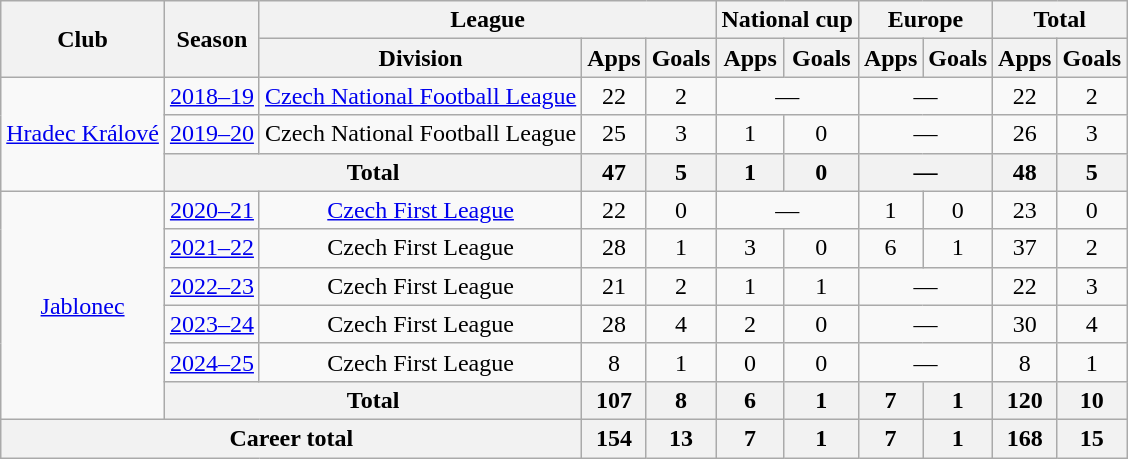<table class="wikitable" style="text-align: center;">
<tr>
<th rowspan="2">Club</th>
<th rowspan="2">Season</th>
<th colspan="3">League</th>
<th colspan="2">National cup</th>
<th colspan="2">Europe</th>
<th colspan="2">Total</th>
</tr>
<tr>
<th>Division</th>
<th>Apps</th>
<th>Goals</th>
<th>Apps</th>
<th>Goals</th>
<th>Apps</th>
<th>Goals</th>
<th>Apps</th>
<th>Goals</th>
</tr>
<tr>
<td rowspan="3"><a href='#'>Hradec Králové</a></td>
<td><a href='#'>2018–19</a></td>
<td><a href='#'>Czech National Football League</a></td>
<td>22</td>
<td>2</td>
<td colspan="2">—</td>
<td colspan="2">—</td>
<td>22</td>
<td>2</td>
</tr>
<tr>
<td><a href='#'>2019–20</a></td>
<td>Czech National Football League</td>
<td>25</td>
<td>3</td>
<td>1</td>
<td>0</td>
<td colspan="2">—</td>
<td>26</td>
<td>3</td>
</tr>
<tr>
<th colspan="2">Total</th>
<th>47</th>
<th>5</th>
<th>1</th>
<th>0</th>
<th colspan="2">—</th>
<th>48</th>
<th>5</th>
</tr>
<tr>
<td rowspan="6"><a href='#'>Jablonec</a></td>
<td><a href='#'>2020–21</a></td>
<td><a href='#'>Czech First League</a></td>
<td>22</td>
<td>0</td>
<td colspan="2">—</td>
<td>1</td>
<td>0</td>
<td>23</td>
<td>0</td>
</tr>
<tr>
<td><a href='#'>2021–22</a></td>
<td>Czech First League</td>
<td>28</td>
<td>1</td>
<td>3</td>
<td>0</td>
<td>6</td>
<td>1</td>
<td>37</td>
<td>2</td>
</tr>
<tr>
<td><a href='#'>2022–23</a></td>
<td>Czech First League</td>
<td>21</td>
<td>2</td>
<td>1</td>
<td>1</td>
<td colspan="2">—</td>
<td>22</td>
<td>3</td>
</tr>
<tr>
<td><a href='#'>2023–24</a></td>
<td>Czech First League</td>
<td>28</td>
<td>4</td>
<td>2</td>
<td>0</td>
<td colspan="2">—</td>
<td>30</td>
<td>4</td>
</tr>
<tr>
<td><a href='#'>2024–25</a></td>
<td>Czech First League</td>
<td>8</td>
<td>1</td>
<td>0</td>
<td>0</td>
<td colspan="2">—</td>
<td>8</td>
<td>1</td>
</tr>
<tr>
<th colspan="2">Total</th>
<th>107</th>
<th>8</th>
<th>6</th>
<th>1</th>
<th>7</th>
<th>1</th>
<th>120</th>
<th>10</th>
</tr>
<tr>
<th colspan="3">Career total</th>
<th>154</th>
<th>13</th>
<th>7</th>
<th>1</th>
<th>7</th>
<th>1</th>
<th>168</th>
<th>15</th>
</tr>
</table>
